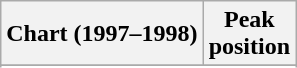<table class="wikitable sortable">
<tr>
<th align="left">Chart (1997–1998)</th>
<th align="center">Peak<br>position</th>
</tr>
<tr>
</tr>
<tr>
</tr>
<tr>
</tr>
</table>
